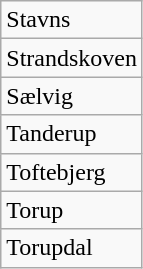<table class="wikitable" style="float:left; margin-right:1em">
<tr>
<td>Stavns</td>
</tr>
<tr>
<td>Strandskoven</td>
</tr>
<tr>
<td>Sælvig</td>
</tr>
<tr>
<td>Tanderup</td>
</tr>
<tr>
<td>Toftebjerg</td>
</tr>
<tr>
<td>Torup</td>
</tr>
<tr>
<td>Torupdal</td>
</tr>
</table>
